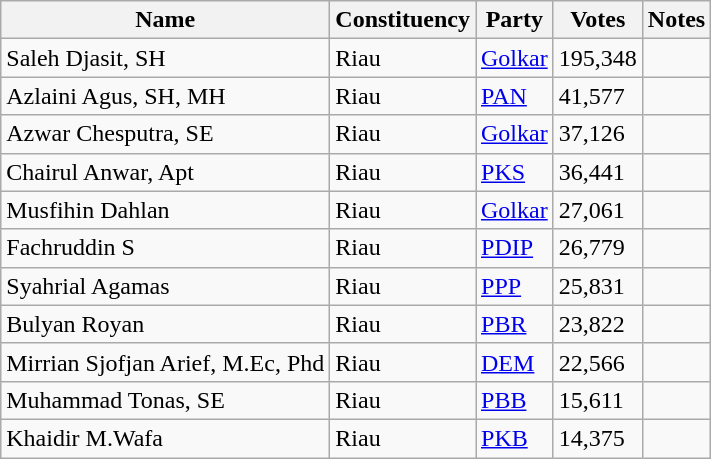<table class="wikitable sortable">
<tr>
<th>Name</th>
<th>Constituency</th>
<th>Party</th>
<th>Votes</th>
<th>Notes</th>
</tr>
<tr>
<td>Saleh Djasit, SH</td>
<td>Riau</td>
<td><a href='#'>Golkar</a></td>
<td>195,348</td>
<td></td>
</tr>
<tr>
<td>Azlaini Agus, SH, MH</td>
<td>Riau</td>
<td><a href='#'>PAN</a></td>
<td>41,577</td>
<td></td>
</tr>
<tr>
<td>Azwar Chesputra, SE</td>
<td>Riau</td>
<td><a href='#'>Golkar</a></td>
<td>37,126</td>
<td></td>
</tr>
<tr>
<td>Chairul Anwar, Apt</td>
<td>Riau</td>
<td><a href='#'>PKS</a></td>
<td>36,441</td>
<td></td>
</tr>
<tr>
<td>Musfihin Dahlan</td>
<td>Riau</td>
<td><a href='#'>Golkar</a></td>
<td>27,061</td>
<td></td>
</tr>
<tr>
<td>Fachruddin S</td>
<td>Riau</td>
<td><a href='#'>PDIP</a></td>
<td>26,779</td>
<td></td>
</tr>
<tr>
<td>Syahrial Agamas</td>
<td>Riau</td>
<td><a href='#'>PPP</a></td>
<td>25,831</td>
<td></td>
</tr>
<tr>
<td>Bulyan Royan</td>
<td>Riau</td>
<td><a href='#'>PBR</a></td>
<td>23,822</td>
<td></td>
</tr>
<tr>
<td>Mirrian Sjofjan Arief, M.Ec, Phd</td>
<td>Riau</td>
<td><a href='#'>DEM</a></td>
<td>22,566</td>
<td></td>
</tr>
<tr>
<td>Muhammad Tonas, SE</td>
<td>Riau</td>
<td><a href='#'>PBB</a></td>
<td>15,611</td>
<td></td>
</tr>
<tr>
<td>Khaidir M.Wafa</td>
<td>Riau</td>
<td><a href='#'>PKB</a></td>
<td>14,375</td>
<td></td>
</tr>
</table>
